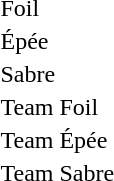<table>
<tr>
<td>Foil</td>
<td></td>
<td></td>
<td><br></td>
</tr>
<tr>
<td>Épée</td>
<td></td>
<td></td>
<td><br></td>
</tr>
<tr>
<td>Sabre</td>
<td></td>
<td></td>
<td><br></td>
</tr>
<tr>
<td>Team Foil</td>
<td></td>
<td></td>
<td></td>
</tr>
<tr>
<td>Team Épée</td>
<td></td>
<td></td>
<td></td>
</tr>
<tr>
<td>Team Sabre</td>
<td></td>
<td></td>
<td></td>
</tr>
</table>
